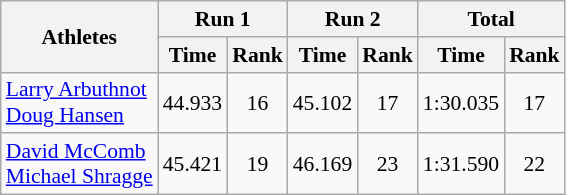<table class="wikitable" border="1" style="font-size:90%">
<tr>
<th rowspan="2">Athletes</th>
<th colspan="2">Run 1</th>
<th colspan="2">Run 2</th>
<th colspan="2">Total</th>
</tr>
<tr>
<th>Time</th>
<th>Rank</th>
<th>Time</th>
<th>Rank</th>
<th>Time</th>
<th>Rank</th>
</tr>
<tr>
<td><a href='#'>Larry Arbuthnot</a><br><a href='#'>Doug Hansen</a></td>
<td align="center">44.933</td>
<td align="center">16</td>
<td align="center">45.102</td>
<td align="center">17</td>
<td align="center">1:30.035</td>
<td align="center">17</td>
</tr>
<tr>
<td><a href='#'>David McComb</a><br><a href='#'>Michael Shragge</a></td>
<td align="center">45.421</td>
<td align="center">19</td>
<td align="center">46.169</td>
<td align="center">23</td>
<td align="center">1:31.590</td>
<td align="center">22</td>
</tr>
</table>
